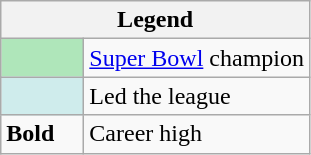<table class="wikitable mw-collapsible">
<tr>
<th colspan="2">Legend</th>
</tr>
<tr>
<td style="background:#afe6ba; width:3em;"></td>
<td><a href='#'>Super Bowl</a> champion</td>
</tr>
<tr>
<td style="background:#cfecec; width:3em;"></td>
<td>Led the league</td>
</tr>
<tr>
<td><strong>Bold</strong></td>
<td>Career high</td>
</tr>
</table>
